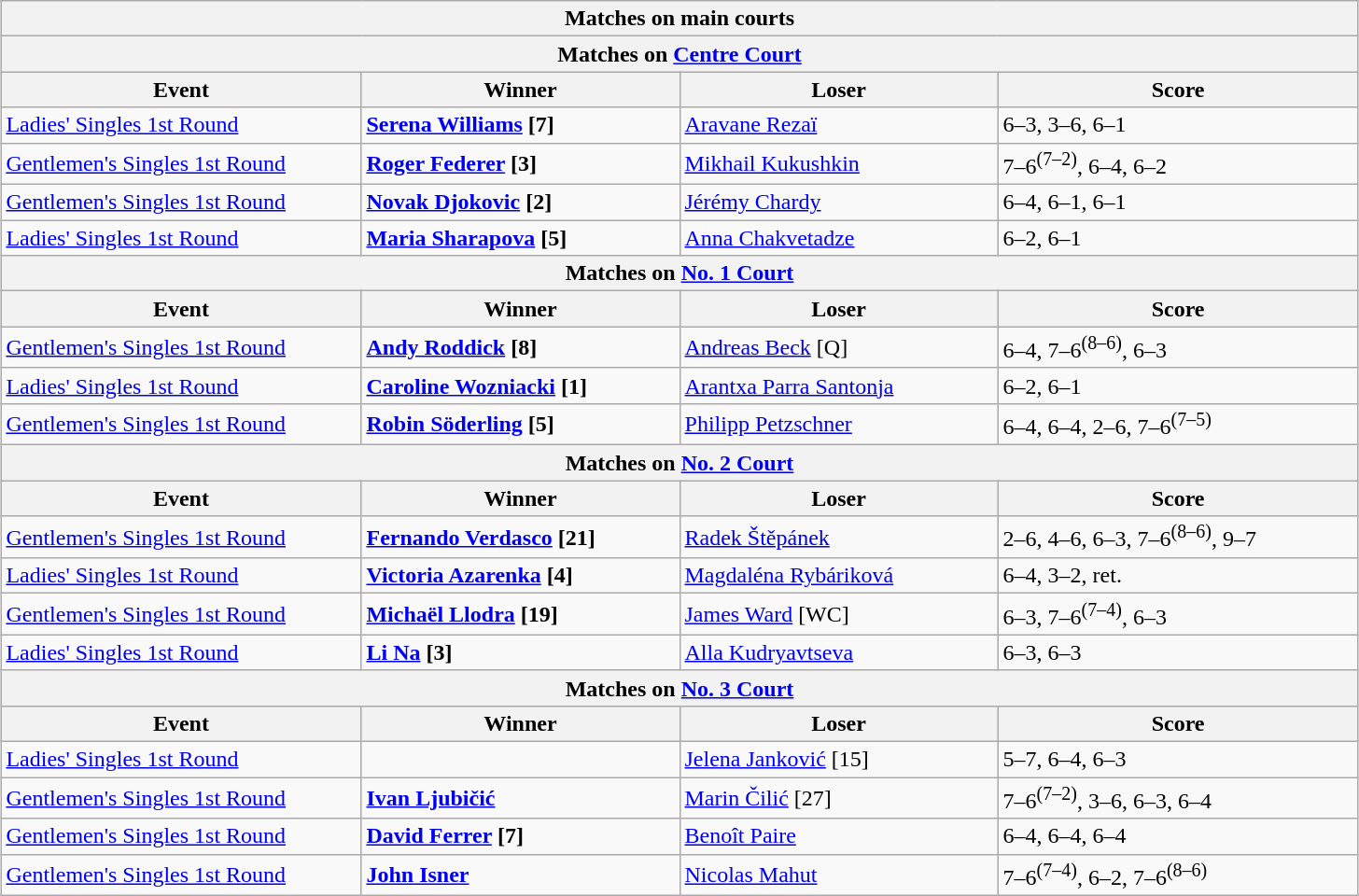<table class="wikitable collapsible uncollapsed" style="margin:auto;">
<tr>
<th colspan="4" style="white-space:nowrap;">Matches on main courts</th>
</tr>
<tr>
<th colspan="4">Matches on <a href='#'>Centre Court</a></th>
</tr>
<tr>
<th width=220>Event</th>
<th width=220>Winner</th>
<th width=220>Loser</th>
<th width=250>Score</th>
</tr>
<tr>
<td><a href='#'>Ladies' Singles 1st Round</a></td>
<td> <strong><a href='#'>Serena Williams</a> [7]</strong></td>
<td> <a href='#'>Aravane Rezaï</a></td>
<td>6–3, 3–6, 6–1</td>
</tr>
<tr>
<td><a href='#'>Gentlemen's Singles 1st Round</a></td>
<td> <strong><a href='#'>Roger Federer</a> [3]</strong></td>
<td> <a href='#'>Mikhail Kukushkin</a></td>
<td>7–6<sup>(7–2)</sup>, 6–4, 6–2</td>
</tr>
<tr>
<td><a href='#'>Gentlemen's Singles 1st Round</a></td>
<td> <strong><a href='#'>Novak Djokovic</a> [2]</strong></td>
<td> <a href='#'>Jérémy Chardy</a></td>
<td>6–4, 6–1, 6–1</td>
</tr>
<tr>
<td><a href='#'>Ladies' Singles 1st Round</a></td>
<td> <strong><a href='#'>Maria Sharapova</a> [5]</strong></td>
<td> <a href='#'>Anna Chakvetadze</a></td>
<td>6–2, 6–1</td>
</tr>
<tr>
<th colspan="4">Matches on <a href='#'>No. 1 Court</a></th>
</tr>
<tr>
<th width=220>Event</th>
<th width=220>Winner</th>
<th width=220>Loser</th>
<th width=250>Score</th>
</tr>
<tr>
<td><a href='#'>Gentlemen's Singles 1st Round</a></td>
<td> <strong><a href='#'>Andy Roddick</a> [8]</strong></td>
<td> <a href='#'>Andreas Beck</a> [Q]</td>
<td>6–4, 7–6<sup>(8–6)</sup>, 6–3</td>
</tr>
<tr>
<td><a href='#'>Ladies' Singles 1st Round</a></td>
<td> <strong><a href='#'>Caroline Wozniacki</a> [1]</strong></td>
<td> <a href='#'>Arantxa Parra Santonja</a></td>
<td>6–2, 6–1</td>
</tr>
<tr>
<td><a href='#'>Gentlemen's Singles 1st Round</a></td>
<td> <strong><a href='#'>Robin Söderling</a> [5]</strong></td>
<td> <a href='#'>Philipp Petzschner</a></td>
<td>6–4, 6–4, 2–6, 7–6<sup>(7–5)</sup></td>
</tr>
<tr>
<th colspan="4">Matches on <a href='#'>No. 2 Court</a></th>
</tr>
<tr>
<th width=220>Event</th>
<th width=220>Winner</th>
<th width=220>Loser</th>
<th width=250>Score</th>
</tr>
<tr>
<td><a href='#'>Gentlemen's Singles 1st Round</a></td>
<td> <strong><a href='#'>Fernando Verdasco</a> [21]</strong></td>
<td> <a href='#'>Radek Štěpánek</a></td>
<td>2–6, 4–6, 6–3, 7–6<sup>(8–6)</sup>, 9–7</td>
</tr>
<tr>
<td><a href='#'>Ladies' Singles 1st Round</a></td>
<td> <strong><a href='#'>Victoria Azarenka</a> [4]</strong></td>
<td> <a href='#'>Magdaléna Rybáriková</a></td>
<td>6–4, 3–2, ret.</td>
</tr>
<tr>
<td><a href='#'>Gentlemen's Singles 1st Round</a></td>
<td> <strong><a href='#'>Michaël Llodra</a> [19]</strong></td>
<td> <a href='#'>James Ward</a> [WC]</td>
<td>6–3, 7–6<sup>(7–4)</sup>, 6–3</td>
</tr>
<tr>
<td><a href='#'>Ladies' Singles 1st Round</a></td>
<td> <strong><a href='#'>Li Na</a> [3]</strong></td>
<td> <a href='#'>Alla Kudryavtseva</a></td>
<td>6–3, 6–3</td>
</tr>
<tr>
<th colspan="4">Matches on <a href='#'>No. 3 Court</a></th>
</tr>
<tr>
<th width=250>Event</th>
<th width=220>Winner</th>
<th width=220>Loser</th>
<th width=220>Score</th>
</tr>
<tr>
<td><a href='#'>Ladies' Singles 1st Round</a></td>
<td></td>
<td> <a href='#'>Jelena Janković</a> [15]</td>
<td>5–7, 6–4, 6–3</td>
</tr>
<tr>
<td><a href='#'>Gentlemen's Singles 1st Round</a></td>
<td> <strong><a href='#'>Ivan Ljubičić</a></strong></td>
<td> <a href='#'>Marin Čilić</a> [27]</td>
<td>7–6<sup>(7–2)</sup>, 3–6, 6–3, 6–4</td>
</tr>
<tr>
<td><a href='#'>Gentlemen's Singles 1st Round</a></td>
<td> <strong><a href='#'>David Ferrer</a> [7]</strong></td>
<td> <a href='#'>Benoît Paire</a></td>
<td>6–4, 6–4, 6–4</td>
</tr>
<tr>
<td><a href='#'>Gentlemen's Singles 1st Round</a></td>
<td> <strong><a href='#'>John Isner</a></strong></td>
<td> <a href='#'>Nicolas Mahut</a></td>
<td>7–6<sup>(7–4)</sup>, 6–2, 7–6<sup>(8–6)</sup></td>
</tr>
</table>
